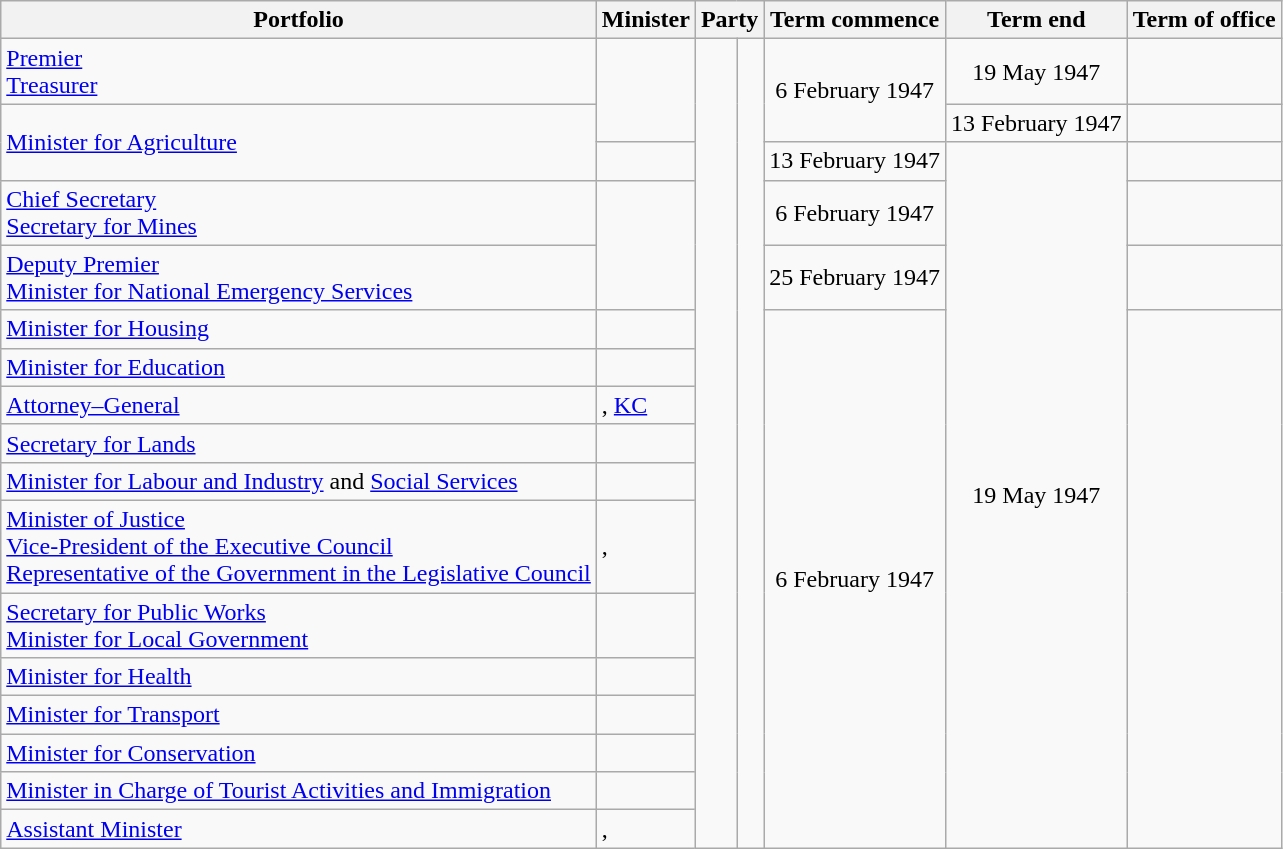<table class="wikitable sortable">
<tr>
<th>Portfolio</th>
<th>Minister</th>
<th colspan="2">Party</th>
<th>Term commence</th>
<th>Term end</th>
<th>Term of office</th>
</tr>
<tr>
<td><a href='#'>Premier</a><br><a href='#'>Treasurer</a></td>
<td rowspan=2></td>
<td rowspan=17 > </td>
<td rowspan=17></td>
<td rowspan=2 align=center>6 February 1947</td>
<td align=center>19 May 1947</td>
<td align=right></td>
</tr>
<tr>
<td rowspan="2"><a href='#'>Minister for Agriculture</a></td>
<td align=center>13 February 1947</td>
<td align=right></td>
</tr>
<tr>
<td></td>
<td align=center>13 February 1947</td>
<td rowspan=15 align=center>19 May 1947</td>
<td align=right></td>
</tr>
<tr>
<td><a href='#'>Chief Secretary</a><br><a href='#'>Secretary for Mines</a></td>
<td rowspan="2"></td>
<td align=center>6 February 1947</td>
<td align=right></td>
</tr>
<tr>
<td><a href='#'>Deputy Premier</a><br><a href='#'>Minister for National Emergency Services</a></td>
<td align=center>25 February 1947</td>
<td align=right></td>
</tr>
<tr>
<td><a href='#'>Minister for Housing</a></td>
<td></td>
<td rowspan=12 align=center>6 February 1947</td>
<td rowspan=12 align=right></td>
</tr>
<tr>
<td><a href='#'>Minister for Education</a></td>
<td></td>
</tr>
<tr>
<td><a href='#'>Attorney–General</a></td>
<td>, <a href='#'>KC</a></td>
</tr>
<tr>
<td><a href='#'>Secretary for Lands</a></td>
<td></td>
</tr>
<tr>
<td><a href='#'>Minister for Labour and Industry</a> and <a href='#'>Social Services</a></td>
<td></td>
</tr>
<tr>
<td><a href='#'>Minister of Justice</a><br><a href='#'>Vice-President of the Executive Council</a><br><a href='#'>Representative of the Government in the Legislative Council</a></td>
<td>, </td>
</tr>
<tr>
<td><a href='#'>Secretary for Public Works</a><br><a href='#'>Minister for Local Government</a></td>
<td></td>
</tr>
<tr>
<td><a href='#'>Minister for Health</a></td>
<td></td>
</tr>
<tr>
<td><a href='#'>Minister for Transport</a></td>
<td></td>
</tr>
<tr>
<td><a href='#'>Minister for Conservation</a></td>
<td></td>
</tr>
<tr>
<td><a href='#'>Minister in Charge of Tourist Activities and Immigration</a></td>
<td></td>
</tr>
<tr>
<td><a href='#'>Assistant Minister</a></td>
<td>, </td>
</tr>
</table>
